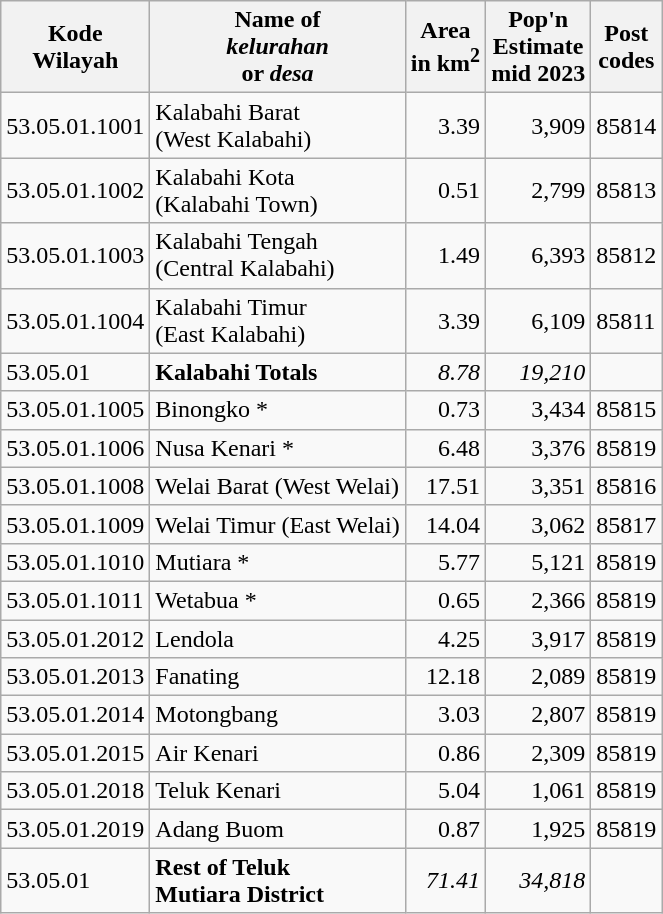<table class="sortable wikitable">
<tr>
<th>Kode<br>Wilayah</th>
<th>Name of <br><em>kelurahan</em> <br>or <em>desa</em></th>
<th>Area <br>in km<sup>2</sup></th>
<th>Pop'n<br>Estimate<br>mid 2023</th>
<th>Post<br>codes</th>
</tr>
<tr>
<td>53.05.01.1001</td>
<td>Kalabahi Barat <br> (West Kalabahi)</td>
<td align="right">3.39</td>
<td align="right">3,909</td>
<td>85814</td>
</tr>
<tr>
<td>53.05.01.1002</td>
<td>Kalabahi Kota <br> (Kalabahi Town)</td>
<td align="right">0.51</td>
<td align="right">2,799</td>
<td>85813</td>
</tr>
<tr>
<td>53.05.01.1003</td>
<td>Kalabahi Tengah <br> (Central Kalabahi)</td>
<td align="right">1.49</td>
<td align="right">6,393</td>
<td>85812</td>
</tr>
<tr>
<td>53.05.01.1004</td>
<td>Kalabahi Timur <br> (East Kalabahi)</td>
<td align="right">3.39</td>
<td align="right">6,109</td>
<td>85811</td>
</tr>
<tr>
<td>53.05.01</td>
<td><strong>Kalabahi Totals</strong></td>
<td align="right"><em>8.78</em></td>
<td align="right"><em>19,210</em></td>
<td></td>
</tr>
<tr>
<td>53.05.01.1005</td>
<td>Binongko  *</td>
<td align="right">0.73</td>
<td align="right">3,434</td>
<td>85815</td>
</tr>
<tr>
<td>53.05.01.1006</td>
<td>Nusa Kenari *</td>
<td align="right">6.48</td>
<td align="right">3,376</td>
<td>85819</td>
</tr>
<tr>
<td>53.05.01.1008</td>
<td>Welai Barat (West Welai)</td>
<td align="right">17.51</td>
<td align="right">3,351</td>
<td>85816</td>
</tr>
<tr>
<td>53.05.01.1009</td>
<td>Welai Timur (East Welai)</td>
<td align="right">14.04</td>
<td align="right">3,062</td>
<td>85817</td>
</tr>
<tr>
<td>53.05.01.1010</td>
<td>Mutiara *</td>
<td align="right">5.77</td>
<td align="right">5,121</td>
<td>85819</td>
</tr>
<tr>
<td>53.05.01.1011</td>
<td>Wetabua *</td>
<td align="right">0.65</td>
<td align="right">2,366</td>
<td>85819</td>
</tr>
<tr>
<td>53.05.01.2012</td>
<td>Lendola</td>
<td align="right">4.25</td>
<td align="right">3,917</td>
<td>85819</td>
</tr>
<tr>
<td>53.05.01.2013</td>
<td>Fanating</td>
<td align="right">12.18</td>
<td align="right">2,089</td>
<td>85819</td>
</tr>
<tr>
<td>53.05.01.2014</td>
<td>Motongbang</td>
<td align="right">3.03</td>
<td align="right">2,807</td>
<td>85819</td>
</tr>
<tr>
<td>53.05.01.2015</td>
<td>Air Kenari</td>
<td align="right">0.86</td>
<td align="right">2,309</td>
<td>85819</td>
</tr>
<tr>
<td>53.05.01.2018</td>
<td>Teluk Kenari</td>
<td align="right">5.04</td>
<td align="right">1,061</td>
<td>85819</td>
</tr>
<tr>
<td>53.05.01.2019</td>
<td>Adang Buom</td>
<td align="right">0.87</td>
<td align="right">1,925</td>
<td>85819</td>
</tr>
<tr>
<td>53.05.01</td>
<td><strong>Rest of Teluk <br>Mutiara District</strong></td>
<td align="right"><em>71.41</em></td>
<td align="right"><em>34,818</em></td>
<td></td>
</tr>
</table>
